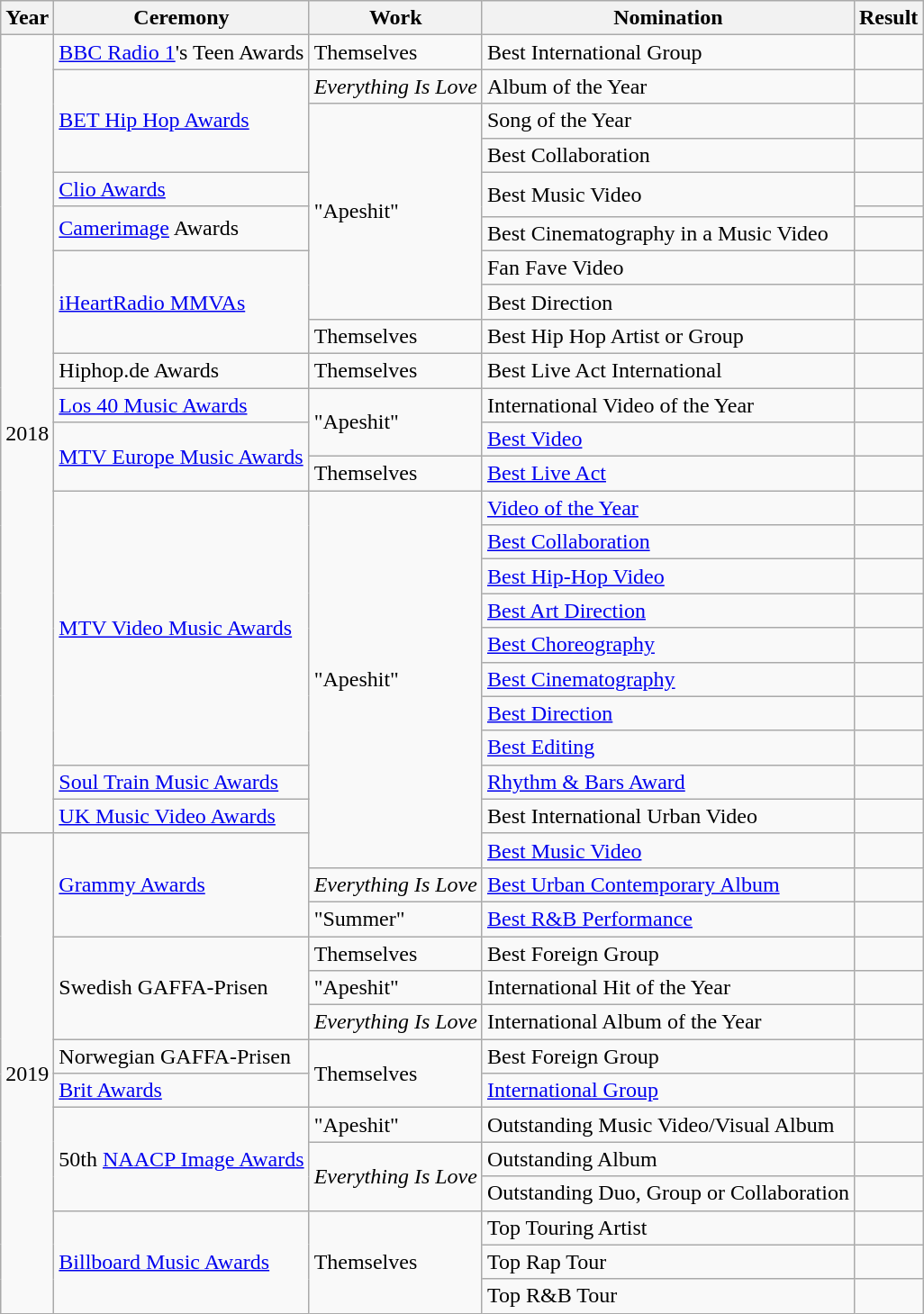<table class="wikitable">
<tr>
<th>Year</th>
<th>Ceremony</th>
<th>Work</th>
<th>Nomination</th>
<th>Result</th>
</tr>
<tr>
<td !scope rowspan="24">2018</td>
<td><a href='#'>BBC Radio 1</a>'s Teen Awards</td>
<td>Themselves</td>
<td>Best International Group</td>
<td></td>
</tr>
<tr>
<td rowspan="3"><a href='#'>BET Hip Hop Awards</a></td>
<td><em>Everything Is Love</em></td>
<td>Album of the Year</td>
<td></td>
</tr>
<tr>
<td rowspan="7">"Apeshit"</td>
<td>Song of the Year</td>
<td></td>
</tr>
<tr>
<td>Best Collaboration</td>
<td></td>
</tr>
<tr>
<td><a href='#'>Clio Awards</a></td>
<td rowspan="2">Best Music Video</td>
<td></td>
</tr>
<tr>
<td rowspan=2><a href='#'>Camerimage</a> Awards</td>
<td></td>
</tr>
<tr>
<td>Best Cinematography in a Music Video</td>
<td></td>
</tr>
<tr>
<td rowspan="3"><a href='#'>iHeartRadio MMVAs</a></td>
<td>Fan Fave Video</td>
<td></td>
</tr>
<tr>
<td>Best Direction</td>
<td></td>
</tr>
<tr>
<td>Themselves</td>
<td>Best Hip Hop Artist or Group</td>
<td></td>
</tr>
<tr>
<td>Hiphop.de Awards </td>
<td>Themselves</td>
<td rowspan="1">Best Live Act International</td>
<td></td>
</tr>
<tr>
<td><a href='#'>Los 40 Music Awards</a></td>
<td rowspan="2">"Apeshit"</td>
<td>International Video of the Year</td>
<td></td>
</tr>
<tr>
<td rowspan="2"><a href='#'>MTV Europe Music Awards</a></td>
<td><a href='#'>Best Video</a></td>
<td></td>
</tr>
<tr>
<td>Themselves</td>
<td><a href='#'>Best Live Act</a></td>
<td></td>
</tr>
<tr>
<td rowspan="8"><a href='#'>MTV Video Music Awards</a></td>
<td rowspan="11">"Apeshit"</td>
<td><a href='#'>Video of the Year</a></td>
<td></td>
</tr>
<tr>
<td><a href='#'>Best Collaboration</a></td>
<td></td>
</tr>
<tr>
<td><a href='#'>Best Hip-Hop Video</a></td>
<td></td>
</tr>
<tr>
<td><a href='#'>Best Art Direction</a></td>
<td></td>
</tr>
<tr>
<td><a href='#'>Best Choreography</a></td>
<td></td>
</tr>
<tr>
<td><a href='#'>Best Cinematography</a></td>
<td></td>
</tr>
<tr>
<td><a href='#'>Best Direction</a></td>
<td></td>
</tr>
<tr>
<td><a href='#'>Best Editing</a></td>
<td></td>
</tr>
<tr>
<td><a href='#'>Soul Train Music Awards</a></td>
<td><a href='#'>Rhythm & Bars Award</a></td>
<td></td>
</tr>
<tr>
<td><a href='#'>UK Music Video Awards</a></td>
<td>Best International Urban Video</td>
<td></td>
</tr>
<tr>
<td !scope rowspan="14">2019</td>
<td rowspan="3"><a href='#'>Grammy Awards</a></td>
<td><a href='#'>Best Music Video</a></td>
<td></td>
</tr>
<tr>
<td><em>Everything Is Love</em></td>
<td><a href='#'>Best Urban Contemporary Album</a></td>
<td></td>
</tr>
<tr>
<td>"Summer"</td>
<td><a href='#'>Best R&B Performance</a></td>
<td></td>
</tr>
<tr>
<td rowspan="3">Swedish GAFFA-Prisen</td>
<td>Themselves</td>
<td>Best Foreign Group</td>
<td></td>
</tr>
<tr>
<td>"Apeshit"</td>
<td>International Hit of the Year</td>
<td></td>
</tr>
<tr>
<td><em>Everything Is Love</em></td>
<td>International Album of the Year</td>
<td></td>
</tr>
<tr>
<td>Norwegian GAFFA-Prisen</td>
<td rowspan="2">Themselves</td>
<td>Best Foreign Group</td>
<td></td>
</tr>
<tr>
<td><a href='#'>Brit Awards</a></td>
<td><a href='#'>International Group</a></td>
<td></td>
</tr>
<tr>
<td rowspan="3">50th <a href='#'>NAACP Image Awards</a></td>
<td>"Apeshit"</td>
<td>Outstanding Music Video/Visual Album</td>
<td></td>
</tr>
<tr>
<td rowspan="2"><em>Everything Is Love</em></td>
<td>Outstanding Album</td>
<td></td>
</tr>
<tr>
<td>Outstanding Duo, Group or Collaboration</td>
<td></td>
</tr>
<tr>
<td rowspan="3"><a href='#'>Billboard Music Awards</a></td>
<td rowspan="3">Themselves</td>
<td>Top Touring Artist</td>
<td></td>
</tr>
<tr>
<td>Top Rap Tour</td>
<td></td>
</tr>
<tr>
<td>Top R&B Tour</td>
<td></td>
</tr>
</table>
